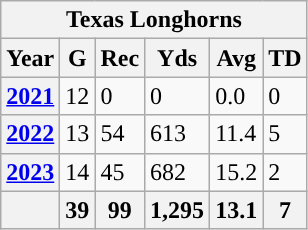<table class="wikitable">
<tr>
<th colspan="6">Texas Longhorns</th>
</tr>
<tr>
<th>Year</th>
<th>G</th>
<th>Rec</th>
<th>Yds</th>
<th>Avg</th>
<th>TD</th>
</tr>
<tr>
<th><a href='#'>2021</a></th>
<td>12</td>
<td>0</td>
<td>0</td>
<td>0.0</td>
<td>0</td>
</tr>
<tr>
<th><a href='#'>2022</a></th>
<td>13</td>
<td>54</td>
<td>613</td>
<td>11.4</td>
<td>5</td>
</tr>
<tr>
<th><a href='#'>2023</a></th>
<td>14</td>
<td>45</td>
<td>682</td>
<td>15.2</td>
<td>2</td>
</tr>
<tr>
<th></th>
<th>39</th>
<th>99</th>
<th>1,295</th>
<th>13.1</th>
<th>7</th>
</tr>
</table>
